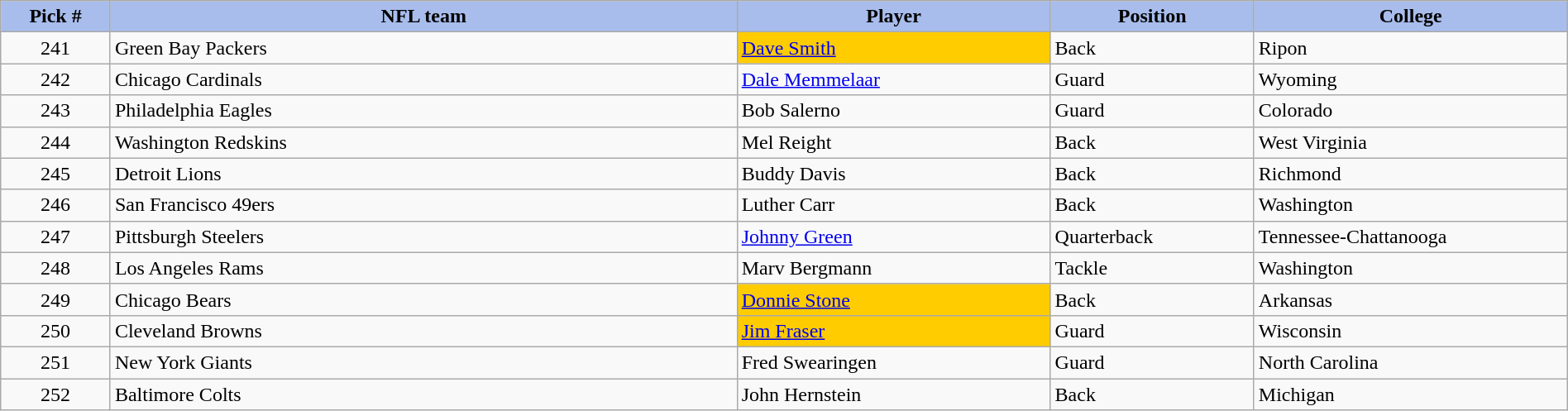<table class="wikitable sortable sortable" style="width: 100%">
<tr>
<th style="background:#A8BDEC;" width=7%>Pick #</th>
<th width=40% style="background:#A8BDEC;">NFL team</th>
<th width=20% style="background:#A8BDEC;">Player</th>
<th width=13% style="background:#A8BDEC;">Position</th>
<th style="background:#A8BDEC;">College</th>
</tr>
<tr>
<td align=center>241</td>
<td>Green Bay Packers</td>
<td bgcolor="#FFCC00"><a href='#'>Dave Smith</a></td>
<td>Back</td>
<td>Ripon</td>
</tr>
<tr>
<td align=center>242</td>
<td>Chicago Cardinals</td>
<td><a href='#'>Dale Memmelaar</a></td>
<td>Guard</td>
<td>Wyoming</td>
</tr>
<tr>
<td align=center>243</td>
<td>Philadelphia Eagles</td>
<td>Bob Salerno</td>
<td>Guard</td>
<td>Colorado</td>
</tr>
<tr>
<td align=center>244</td>
<td>Washington Redskins</td>
<td>Mel Reight</td>
<td>Back</td>
<td>West Virginia</td>
</tr>
<tr>
<td align=center>245</td>
<td>Detroit Lions</td>
<td>Buddy Davis</td>
<td>Back</td>
<td>Richmond</td>
</tr>
<tr>
<td align=center>246</td>
<td>San Francisco 49ers</td>
<td>Luther Carr</td>
<td>Back</td>
<td>Washington</td>
</tr>
<tr>
<td align=center>247</td>
<td>Pittsburgh Steelers</td>
<td><a href='#'>Johnny Green</a></td>
<td>Quarterback</td>
<td>Tennessee-Chattanooga</td>
</tr>
<tr>
<td align=center>248</td>
<td>Los Angeles Rams</td>
<td>Marv Bergmann</td>
<td>Tackle</td>
<td>Washington</td>
</tr>
<tr>
<td align=center>249</td>
<td>Chicago Bears</td>
<td bgcolor="#FFCC00"><a href='#'>Donnie Stone</a></td>
<td>Back</td>
<td>Arkansas</td>
</tr>
<tr>
<td align=center>250</td>
<td>Cleveland Browns</td>
<td bgcolor="#FFCC00"><a href='#'>Jim Fraser</a></td>
<td>Guard</td>
<td>Wisconsin</td>
</tr>
<tr>
<td align=center>251</td>
<td>New York Giants</td>
<td>Fred Swearingen</td>
<td>Guard</td>
<td>North Carolina</td>
</tr>
<tr>
<td align=center>252</td>
<td>Baltimore Colts</td>
<td>John Hernstein</td>
<td>Back</td>
<td>Michigan</td>
</tr>
</table>
